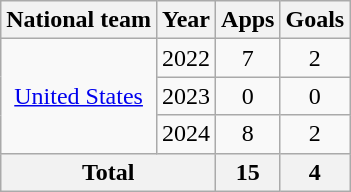<table class="wikitable" style="text-align:center">
<tr>
<th>National team</th>
<th>Year</th>
<th>Apps</th>
<th>Goals</th>
</tr>
<tr>
<td rowspan=3><a href='#'>United States</a></td>
<td>2022</td>
<td>7</td>
<td>2</td>
</tr>
<tr>
<td>2023</td>
<td>0</td>
<td>0</td>
</tr>
<tr>
<td>2024</td>
<td>8</td>
<td>2</td>
</tr>
<tr>
<th colspan="2">Total</th>
<th>15</th>
<th>4</th>
</tr>
</table>
